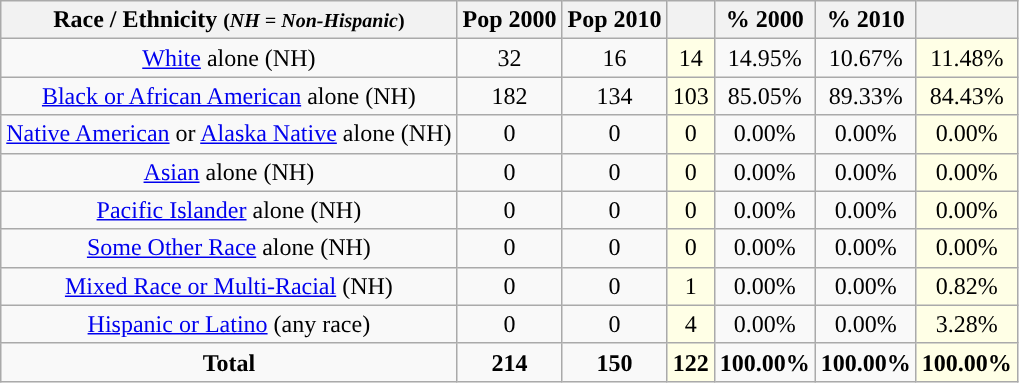<table class="wikitable" style="text-align:center;">
<tr>
<th>Race / Ethnicity <small>(<em>NH = Non-Hispanic</em>)</small></th>
<th>Pop 2000</th>
<th>Pop 2010</th>
<th></th>
<th>% 2000</th>
<th>% 2010</th>
<th></th>
</tr>
<tr>
<td><a href='#'>White</a> alone (NH)</td>
<td>32</td>
<td>16</td>
<td style='background: #ffffe6;'>14</td>
<td>14.95%</td>
<td>10.67%</td>
<td style='background: #ffffe6;'>11.48%</td>
</tr>
<tr>
<td><a href='#'>Black or African American</a> alone (NH)</td>
<td>182</td>
<td>134</td>
<td style='background: #ffffe6;'>103</td>
<td>85.05%</td>
<td>89.33%</td>
<td style='background: #ffffe6;'>84.43%</td>
</tr>
<tr>
<td><a href='#'>Native American</a> or <a href='#'>Alaska Native</a> alone (NH)</td>
<td>0</td>
<td>0</td>
<td style='background: #ffffe6;'>0</td>
<td>0.00%</td>
<td>0.00%</td>
<td style='background: #ffffe6;'>0.00%</td>
</tr>
<tr>
<td><a href='#'>Asian</a> alone (NH)</td>
<td>0</td>
<td>0</td>
<td style='background: #ffffe6;'>0</td>
<td>0.00%</td>
<td>0.00%</td>
<td style='background: #ffffe6;'>0.00%</td>
</tr>
<tr>
<td><a href='#'>Pacific Islander</a> alone (NH)</td>
<td>0</td>
<td>0</td>
<td style='background: #ffffe6;'>0</td>
<td>0.00%</td>
<td>0.00%</td>
<td style='background: #ffffe6;'>0.00%</td>
</tr>
<tr>
<td><a href='#'>Some Other Race</a> alone (NH)</td>
<td>0</td>
<td>0</td>
<td style='background: #ffffe6;'>0</td>
<td>0.00%</td>
<td>0.00%</td>
<td style='background: #ffffe6;'>0.00%</td>
</tr>
<tr>
<td><a href='#'>Mixed Race or Multi-Racial</a> (NH)</td>
<td>0</td>
<td>0</td>
<td style='background: #ffffe6;'>1</td>
<td>0.00%</td>
<td>0.00%</td>
<td style='background: #ffffe6;'>0.82%</td>
</tr>
<tr>
<td><a href='#'>Hispanic or Latino</a> (any race)</td>
<td>0</td>
<td>0</td>
<td style='background: #ffffe6;'>4</td>
<td>0.00%</td>
<td>0.00%</td>
<td style='background: #ffffe6;'>3.28%</td>
</tr>
<tr>
<td><strong>Total</strong></td>
<td><strong>214</strong></td>
<td><strong>150</strong></td>
<td style='background: #ffffe6;'><strong>122</strong></td>
<td><strong>100.00%</strong></td>
<td><strong>100.00%</strong></td>
<td style='background: #ffffe6;'><strong>100.00%</strong></td>
</tr>
</table>
